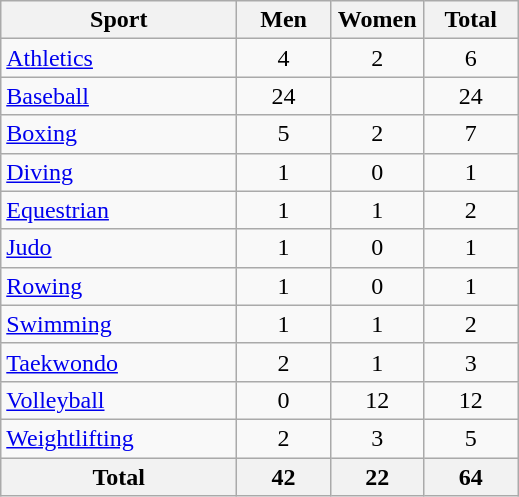<table class="wikitable sortable" style="text-align:center;">
<tr>
<th width=150>Sport</th>
<th width=55>Men</th>
<th width=55>Women</th>
<th width=55>Total</th>
</tr>
<tr>
<td align=left><a href='#'>Athletics</a></td>
<td>4</td>
<td>2</td>
<td>6</td>
</tr>
<tr>
<td align=left><a href='#'>Baseball</a></td>
<td>24</td>
<td></td>
<td>24</td>
</tr>
<tr>
<td align=left><a href='#'>Boxing</a></td>
<td>5</td>
<td>2</td>
<td>7</td>
</tr>
<tr>
<td align=left><a href='#'>Diving</a></td>
<td>1</td>
<td>0</td>
<td>1</td>
</tr>
<tr>
<td align=left><a href='#'>Equestrian</a></td>
<td>1</td>
<td>1</td>
<td>2</td>
</tr>
<tr>
<td align=left><a href='#'>Judo</a></td>
<td>1</td>
<td>0</td>
<td>1</td>
</tr>
<tr>
<td align=left><a href='#'>Rowing</a></td>
<td>1</td>
<td>0</td>
<td>1</td>
</tr>
<tr>
<td align=left><a href='#'>Swimming</a></td>
<td>1</td>
<td>1</td>
<td>2</td>
</tr>
<tr>
<td align=left><a href='#'>Taekwondo</a></td>
<td>2</td>
<td>1</td>
<td>3</td>
</tr>
<tr>
<td align=left><a href='#'>Volleyball</a></td>
<td>0</td>
<td>12</td>
<td>12</td>
</tr>
<tr>
<td align=left><a href='#'>Weightlifting</a></td>
<td>2</td>
<td>3</td>
<td>5</td>
</tr>
<tr>
<th>Total</th>
<th>42</th>
<th>22</th>
<th>64</th>
</tr>
</table>
